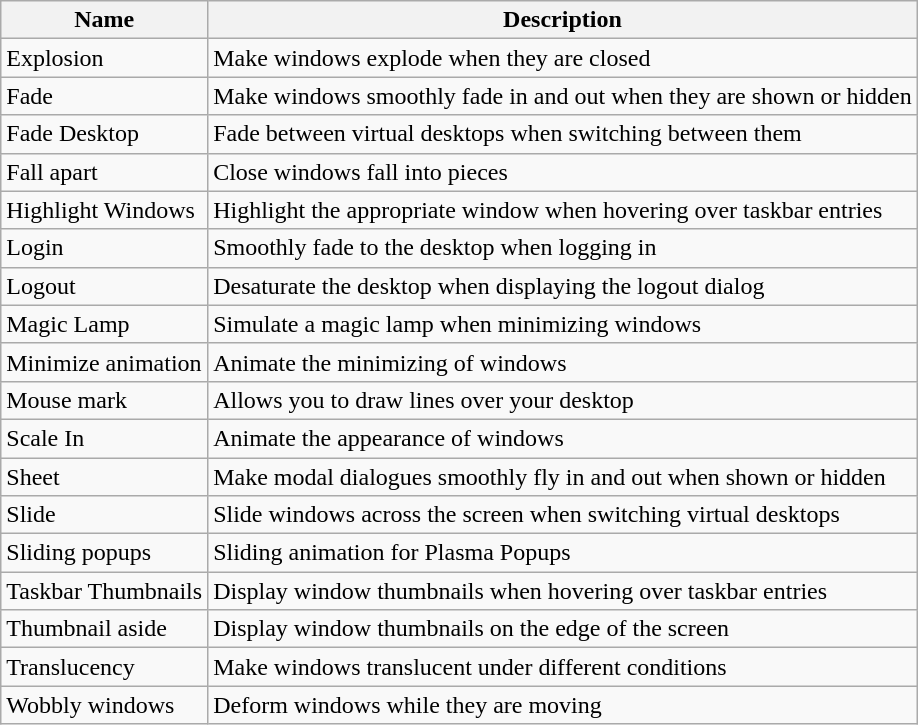<table class="wikitable">
<tr>
<th>Name</th>
<th>Description</th>
</tr>
<tr>
<td>Explosion</td>
<td>Make windows explode when they are closed</td>
</tr>
<tr>
<td>Fade</td>
<td>Make windows smoothly fade in and out when they are shown or hidden</td>
</tr>
<tr>
<td>Fade Desktop</td>
<td>Fade between virtual desktops when switching between them</td>
</tr>
<tr>
<td>Fall apart</td>
<td>Close windows fall into pieces</td>
</tr>
<tr>
<td>Highlight Windows</td>
<td>Highlight the appropriate window when hovering over taskbar entries</td>
</tr>
<tr>
<td>Login</td>
<td>Smoothly fade to the desktop when logging in</td>
</tr>
<tr>
<td>Logout</td>
<td>Desaturate the desktop when displaying the logout dialog</td>
</tr>
<tr>
<td>Magic Lamp</td>
<td>Simulate a magic lamp when minimizing windows</td>
</tr>
<tr>
<td>Minimize animation</td>
<td>Animate the minimizing of windows</td>
</tr>
<tr>
<td>Mouse mark</td>
<td>Allows you to draw lines over your desktop</td>
</tr>
<tr>
<td>Scale In</td>
<td>Animate the appearance of windows</td>
</tr>
<tr>
<td>Sheet</td>
<td>Make modal dialogues smoothly fly in and out when shown or hidden</td>
</tr>
<tr>
<td>Slide</td>
<td>Slide windows across the screen when switching virtual desktops</td>
</tr>
<tr>
<td>Sliding popups</td>
<td>Sliding animation for Plasma Popups</td>
</tr>
<tr>
<td>Taskbar Thumbnails</td>
<td>Display window thumbnails when hovering over taskbar entries</td>
</tr>
<tr>
<td>Thumbnail aside</td>
<td>Display window thumbnails on the edge of the screen</td>
</tr>
<tr>
<td>Translucency</td>
<td>Make windows translucent under different conditions</td>
</tr>
<tr>
<td>Wobbly windows</td>
<td>Deform windows while they are moving</td>
</tr>
</table>
